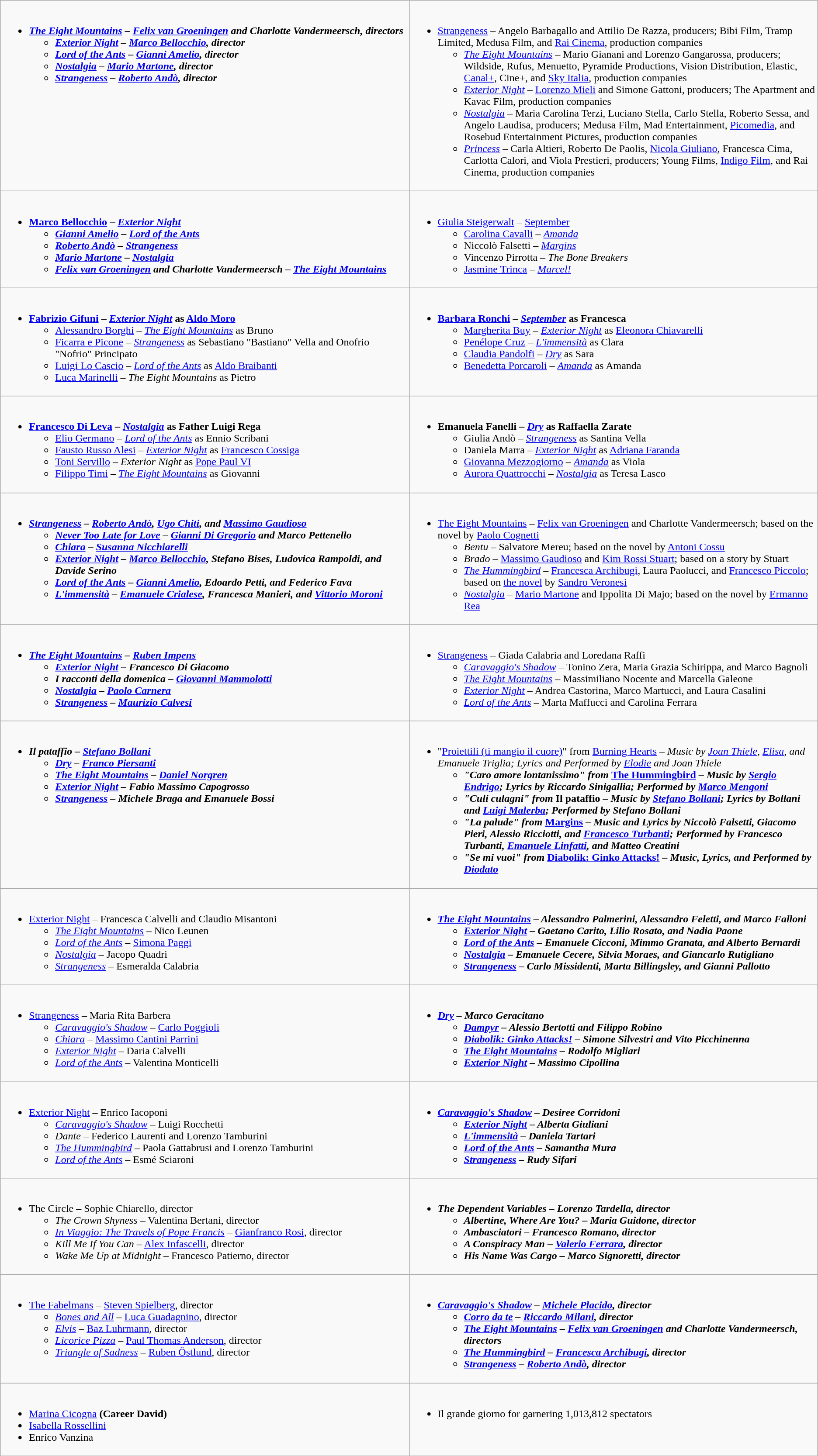<table class="wikitable" role="presentation">
<tr>
<td style="vertical-align:top; width:50%;"><br><ul><li><strong><em><a href='#'>The Eight Mountains</a><em> – <a href='#'>Felix van Groeningen</a> and Charlotte Vandermeersch, directors<strong><ul><li></em><a href='#'>Exterior Night</a><em> – <a href='#'>Marco Bellocchio</a>, director</li><li></em><a href='#'>Lord of the Ants</a><em> – <a href='#'>Gianni Amelio</a>, director</li><li></em><a href='#'>Nostalgia</a><em> – <a href='#'>Mario Martone</a>, director</li><li></em><a href='#'>Strangeness</a><em> – <a href='#'>Roberto Andò</a>, director</li></ul></li></ul></td>
<td style="vertical-align:top; width:50%;"><br><ul><li></em></strong><a href='#'>Strangeness</a></em> – Angelo Barbagallo and Attilio De Razza, producers; Bibi Film, Tramp Limited, Medusa Film, and <a href='#'>Rai Cinema</a>, production companies</strong><ul><li><em><a href='#'>The Eight Mountains</a></em> – Mario Gianani and Lorenzo Gangarossa, producers; Wildside, Rufus, Menuetto, Pyramide Productions, Vision Distribution, Elastic, <a href='#'>Canal+</a>, Cine+, and <a href='#'>Sky Italia</a>, production companies</li><li><em><a href='#'>Exterior Night</a></em> – <a href='#'>Lorenzo Mieli</a> and Simone Gattoni, producers; The Apartment and Kavac Film, production companies</li><li><em><a href='#'>Nostalgia</a></em> – Maria Carolina Terzi, Luciano Stella, Carlo Stella, Roberto Sessa, and Angelo Laudisa, producers; Medusa Film, Mad Entertainment, <a href='#'>Picomedia</a>, and Rosebud Entertainment Pictures, production companies</li><li><em><a href='#'>Princess</a></em> – Carla Altieri, Roberto De Paolis, <a href='#'>Nicola Giuliano</a>, Francesca Cima, Carlotta Calori, and Viola Prestieri, producers; Young Films, <a href='#'>Indigo Film</a>, and Rai Cinema, production companies</li></ul></li></ul></td>
</tr>
<tr>
<td style="vertical-align:top; width:50%;"><br><ul><li><strong><a href='#'>Marco Bellocchio</a> – <em><a href='#'>Exterior Night</a><strong><em><ul><li><a href='#'>Gianni Amelio</a> – </em><a href='#'>Lord of the Ants</a><em></li><li><a href='#'>Roberto Andò</a> – </em><a href='#'>Strangeness</a><em></li><li><a href='#'>Mario Martone</a> – </em><a href='#'>Nostalgia</a><em></li><li><a href='#'>Felix van Groeningen</a> and Charlotte Vandermeersch – </em><a href='#'>The Eight Mountains</a><em></li></ul></li></ul></td>
<td style="vertical-align:top; width:50%;"><br><ul><li></strong><a href='#'>Giulia Steigerwalt</a> – </em><a href='#'>September</a></em></strong><ul><li><a href='#'>Carolina Cavalli</a> – <em><a href='#'>Amanda</a></em></li><li>Niccolò Falsetti – <em><a href='#'>Margins</a></em></li><li>Vincenzo Pirrotta – <em>The Bone Breakers</em></li><li><a href='#'>Jasmine Trinca</a> – <em><a href='#'>Marcel!</a></em></li></ul></li></ul></td>
</tr>
<tr>
<td style="vertical-align:top; width:50%;"><br><ul><li><strong><a href='#'>Fabrizio Gifuni</a> – <em><a href='#'>Exterior Night</a></em> as <a href='#'>Aldo Moro</a></strong><ul><li><a href='#'>Alessandro Borghi</a> – <em><a href='#'>The Eight Mountains</a></em> as Bruno</li><li><a href='#'>Ficarra e Picone</a> – <em><a href='#'>Strangeness</a></em> as Sebastiano "Bastiano" Vella and Onofrio "Nofrio" Principato</li><li><a href='#'>Luigi Lo Cascio</a> – <em><a href='#'>Lord of the Ants</a></em> as <a href='#'>Aldo Braibanti</a></li><li><a href='#'>Luca Marinelli</a> – <em>The Eight Mountains</em> as Pietro</li></ul></li></ul></td>
<td style="vertical-align:top; width:50%;"><br><ul><li><strong><a href='#'>Barbara Ronchi</a> – <em><a href='#'>September</a></em> as Francesca</strong><ul><li><a href='#'>Margherita Buy</a> – <em><a href='#'>Exterior Night</a></em> as <a href='#'>Eleonora Chiavarelli</a></li><li><a href='#'>Penélope Cruz</a> – <em><a href='#'>L'immensità</a></em> as Clara</li><li><a href='#'>Claudia Pandolfi</a> – <em><a href='#'>Dry</a></em> as Sara</li><li><a href='#'>Benedetta Porcaroli</a> – <em><a href='#'>Amanda</a></em> as Amanda</li></ul></li></ul></td>
</tr>
<tr>
<td style="vertical-align:top; width:50%;"><br><ul><li><strong><a href='#'>Francesco Di Leva</a> – <em><a href='#'>Nostalgia</a></em> as Father Luigi Rega</strong><ul><li><a href='#'>Elio Germano</a> – <em><a href='#'>Lord of the Ants</a></em> as Ennio Scribani</li><li><a href='#'>Fausto Russo Alesi</a> – <em><a href='#'>Exterior Night</a></em> as <a href='#'>Francesco Cossiga</a></li><li><a href='#'>Toni Servillo</a> – <em>Exterior Night</em> as <a href='#'>Pope Paul VI</a></li><li><a href='#'>Filippo Timi</a> – <em><a href='#'>The Eight Mountains</a></em> as Giovanni</li></ul></li></ul></td>
<td style="vertical-align:top; width:50%;"><br><ul><li><strong>Emanuela Fanelli – <em><a href='#'>Dry</a></em> as Raffaella Zarate</strong><ul><li>Giulia Andò – <em><a href='#'>Strangeness</a></em> as Santina Vella</li><li>Daniela Marra – <em><a href='#'>Exterior Night</a></em> as <a href='#'>Adriana Faranda</a></li><li><a href='#'>Giovanna Mezzogiorno</a> – <em><a href='#'>Amanda</a></em> as Viola</li><li><a href='#'>Aurora Quattrocchi</a> – <em><a href='#'>Nostalgia</a></em> as Teresa Lasco</li></ul></li></ul></td>
</tr>
<tr>
<td style="vertical-align:top; width:50%;"><br><ul><li><strong><em><a href='#'>Strangeness</a><em> – <a href='#'>Roberto Andò</a>, <a href='#'>Ugo Chiti</a>, and <a href='#'>Massimo Gaudioso</a><strong><ul><li></em><a href='#'>Never Too Late for Love</a><em> – <a href='#'>Gianni Di Gregorio</a> and Marco Pettenello</li><li></em><a href='#'>Chiara</a><em> – <a href='#'>Susanna Nicchiarelli</a></li><li></em><a href='#'>Exterior Night</a><em> – <a href='#'>Marco Bellocchio</a>, Stefano Bises, Ludovica Rampoldi, and Davide Serino</li><li></em><a href='#'>Lord of the Ants</a><em> – <a href='#'>Gianni Amelio</a>, Edoardo Petti, and Federico Fava</li><li></em><a href='#'>L'immensità</a><em> – <a href='#'>Emanuele Crialese</a>, Francesca Manieri, and <a href='#'>Vittorio Moroni</a></li></ul></li></ul></td>
<td style="vertical-align:top; width:50%;"><br><ul><li></em></strong><a href='#'>The Eight Mountains</a></em> – <a href='#'>Felix van Groeningen</a> and Charlotte Vandermeersch; based on the novel by <a href='#'>Paolo Cognetti</a></strong><ul><li><em>Bentu</em> – Salvatore Mereu; based on the novel by <a href='#'>Antoni Cossu</a></li><li><em>Brado</em> – <a href='#'>Massimo Gaudioso</a> and <a href='#'>Kim Rossi Stuart</a>; based on a story by Stuart</li><li><em><a href='#'>The Hummingbird</a></em> – <a href='#'>Francesca Archibugi</a>, Laura Paolucci, and <a href='#'>Francesco Piccolo</a>; based on <a href='#'>the novel</a> by <a href='#'>Sandro Veronesi</a></li><li><em><a href='#'>Nostalgia</a></em> – <a href='#'>Mario Martone</a> and Ippolita Di Majo; based on the novel by <a href='#'>Ermanno Rea</a></li></ul></li></ul></td>
</tr>
<tr>
<td style="vertical-align:top; width:50%;"><br><ul><li><strong><em><a href='#'>The Eight Mountains</a><em> – <a href='#'>Ruben Impens</a><strong><ul><li></em><a href='#'>Exterior Night</a><em> – Francesco Di Giacomo</li><li></em>I racconti della domenica<em> – <a href='#'>Giovanni Mammolotti</a></li><li></em><a href='#'>Nostalgia</a><em> – <a href='#'>Paolo Carnera</a></li><li></em><a href='#'>Strangeness</a><em> – <a href='#'>Maurizio Calvesi</a></li></ul></li></ul></td>
<td style="vertical-align:top; width:50%;"><br><ul><li></em></strong><a href='#'>Strangeness</a></em> – Giada Calabria and Loredana Raffi</strong><ul><li><em><a href='#'>Caravaggio's Shadow</a></em> – Tonino Zera, Maria Grazia Schirippa, and Marco Bagnoli</li><li><em><a href='#'>The Eight Mountains</a></em> – Massimiliano Nocente and Marcella Galeone</li><li><em><a href='#'>Exterior Night</a></em> – Andrea Castorina, Marco Martucci, and Laura Casalini</li><li><em><a href='#'>Lord of the Ants</a></em> – Marta Maffucci and Carolina Ferrara</li></ul></li></ul></td>
</tr>
<tr>
<td style="vertical-align:top; width:50%;"><br><ul><li><strong><em>Il pataffio<em> – <a href='#'>Stefano Bollani</a><strong><ul><li></em><a href='#'>Dry</a><em> – <a href='#'>Franco Piersanti</a></li><li></em><a href='#'>The Eight Mountains</a><em> – <a href='#'>Daniel Norgren</a></li><li></em><a href='#'>Exterior Night</a><em> – Fabio Massimo Capogrosso</li><li></em><a href='#'>Strangeness</a><em> – Michele Braga and Emanuele Bossi</li></ul></li></ul></td>
<td style="vertical-align:top; width:50%;"><br><ul><li></strong>"<a href='#'>Proiettili (ti mangio il cuore)</a>" from </em><a href='#'>Burning Hearts</a><em> – Music by <a href='#'>Joan Thiele</a>, <a href='#'>Elisa</a>, and Emanuele Triglia; Lyrics and Performed by <a href='#'>Elodie</a> and Joan Thiele<strong><ul><li>"Caro amore lontanissimo" from </em><a href='#'>The Hummingbird</a><em> – Music by <a href='#'>Sergio Endrigo</a>; Lyrics by Riccardo Sinigallia; Performed by <a href='#'>Marco Mengoni</a></li><li>"Culi culagni" from </em>Il pataffio<em> – Music by <a href='#'>Stefano Bollani</a>; Lyrics by Bollani and <a href='#'>Luigi Malerba</a>; Performed by Stefano Bollani</li><li>"La palude" from </em><a href='#'>Margins</a><em> – Music and Lyrics by Niccolò Falsetti, Giacomo Pieri, Alessio Ricciotti, and <a href='#'>Francesco Turbanti</a>; Performed by Francesco Turbanti, <a href='#'>Emanuele Linfatti</a>, and Matteo Creatini</li><li>"Se mi vuoi" from </em><a href='#'>Diabolik: Ginko Attacks!</a><em> – Music, Lyrics, and Performed by <a href='#'>Diodato</a></li></ul></li></ul></td>
</tr>
<tr>
<td style="vertical-align:top; width:50%;"><br><ul><li></em></strong><a href='#'>Exterior Night</a></em> – Francesca Calvelli and Claudio Misantoni</strong><ul><li><em><a href='#'>The Eight Mountains</a></em> – Nico Leunen</li><li><em><a href='#'>Lord of the Ants</a></em> – <a href='#'>Simona Paggi</a></li><li><em><a href='#'>Nostalgia</a></em> – Jacopo Quadri</li><li><em><a href='#'>Strangeness</a></em> – Esmeralda Calabria</li></ul></li></ul></td>
<td style="vertical-align:top; width:50%;"><br><ul><li><strong><em><a href='#'>The Eight Mountains</a><em> – Alessandro Palmerini, Alessandro Feletti, and Marco Falloni<strong><ul><li></em><a href='#'>Exterior Night</a><em> – Gaetano Carito, Lilio Rosato, and Nadia Paone</li><li></em><a href='#'>Lord of the Ants</a><em> – Emanuele Cicconi, Mimmo Granata, and Alberto Bernardi</li><li></em><a href='#'>Nostalgia</a><em> – Emanuele Cecere, Silvia Moraes, and Giancarlo Rutigliano</li><li></em><a href='#'>Strangeness</a><em> – Carlo Missidenti, Marta Billingsley, and Gianni Pallotto</li></ul></li></ul></td>
</tr>
<tr>
<td style="vertical-align:top; width:50%;"><br><ul><li></em></strong><a href='#'>Strangeness</a></em> – Maria Rita Barbera</strong><ul><li><em><a href='#'>Caravaggio's Shadow</a></em> – <a href='#'>Carlo Poggioli</a></li><li><em><a href='#'>Chiara</a></em> – <a href='#'>Massimo Cantini Parrini</a></li><li><em><a href='#'>Exterior Night</a></em> – Daria Calvelli</li><li><em><a href='#'>Lord of the Ants</a></em> – Valentina Monticelli</li></ul></li></ul></td>
<td style="vertical-align:top; width:50%;"><br><ul><li><strong><em><a href='#'>Dry</a><em> – Marco Geracitano<strong><ul><li></em><a href='#'>Dampyr</a><em> – Alessio Bertotti and Filippo Robino</li><li></em><a href='#'>Diabolik: Ginko Attacks!</a><em> – Simone Silvestri and Vito Picchinenna</li><li></em><a href='#'>The Eight Mountains</a><em> – Rodolfo Migliari</li><li></em><a href='#'>Exterior Night</a><em> – Massimo Cipollina</li></ul></li></ul></td>
</tr>
<tr>
<td style="vertical-align:top; width:50%;"><br><ul><li></em></strong><a href='#'>Exterior Night</a></em> – Enrico Iacoponi</strong><ul><li><em><a href='#'>Caravaggio's Shadow</a></em> – Luigi Rocchetti</li><li><em>Dante</em> – Federico Laurenti and Lorenzo Tamburini</li><li><em><a href='#'>The Hummingbird</a></em> – Paola Gattabrusi and Lorenzo Tamburini</li><li><em><a href='#'>Lord of the Ants</a></em> – Esmé Sciaroni</li></ul></li></ul></td>
<td style="vertical-align:top; width:50%;"><br><ul><li><strong><em><a href='#'>Caravaggio's Shadow</a><em> – Desiree Corridoni<strong><ul><li></em><a href='#'>Exterior Night</a><em> – Alberta Giuliani</li><li></em><a href='#'>L'immensità</a><em> – Daniela Tartari</li><li></em><a href='#'>Lord of the Ants</a><em> – Samantha Mura</li><li></em><a href='#'>Strangeness</a><em> – Rudy Sifari</li></ul></li></ul></td>
</tr>
<tr>
<td style="vertical-align:top; width:50%;"><br><ul><li></em></strong>The Circle</em> – Sophie Chiarello, director</strong><ul><li><em>The Crown Shyness</em> – Valentina Bertani, director</li><li><em><a href='#'>In Viaggio: The Travels of Pope Francis</a></em> – <a href='#'>Gianfranco Rosi</a>, director</li><li><em>Kill Me If You Can</em> – <a href='#'>Alex Infascelli</a>, director</li><li><em>Wake Me Up at Midnight</em> – Francesco Patierno, director</li></ul></li></ul></td>
<td style="vertical-align:top; width:50%;"><br><ul><li><strong><em>The Dependent Variables<em> – Lorenzo Tardella, director<strong><ul><li></em>Albertine, Where Are You?<em> – Maria Guidone, director</li><li></em>Ambasciatori<em> – Francesco Romano, director</li><li></em>A Conspiracy Man<em> – <a href='#'>Valerio Ferrara</a>, director</li><li></em>His Name Was Cargo<em> – Marco Signoretti, director</li></ul></li></ul></td>
</tr>
<tr>
<td style="vertical-align:top; width:50%;"><br><ul><li></em></strong><a href='#'>The Fabelmans</a></em> – <a href='#'>Steven Spielberg</a>, director</strong><ul><li><em><a href='#'>Bones and All</a></em> – <a href='#'>Luca Guadagnino</a>, director</li><li><em><a href='#'>Elvis</a></em> – <a href='#'>Baz Luhrmann</a>, director</li><li><em><a href='#'>Licorice Pizza</a></em> – <a href='#'>Paul Thomas Anderson</a>, director</li><li><em><a href='#'>Triangle of Sadness</a></em> – <a href='#'>Ruben Östlund</a>, director</li></ul></li></ul></td>
<td style="vertical-align:top; width:50%;"><br><ul><li><strong><em><a href='#'>Caravaggio's Shadow</a><em> – <a href='#'>Michele Placido</a>, director<strong><ul><li></em><a href='#'>Corro da te</a><em> – <a href='#'>Riccardo Milani</a>, director</li><li></em><a href='#'>The Eight Mountains</a><em> – <a href='#'>Felix van Groeningen</a> and Charlotte Vandermeersch, directors</li><li></em><a href='#'>The Hummingbird</a><em> – <a href='#'>Francesca Archibugi</a>, director</li><li></em><a href='#'>Strangeness</a><em> – <a href='#'>Roberto Andò</a>, director</li></ul></li></ul></td>
</tr>
<tr>
<td style="vertical-align:top; width:50%;"><br><ul><li></strong><a href='#'>Marina Cicogna</a><strong> (Career David)</li><li></strong><a href='#'>Isabella Rossellini</a><strong></li><li></strong>Enrico Vanzina<strong></li></ul></td>
<td style="vertical-align:top; width:50%;"><br><ul><li></em></strong>Il grande giorno</em> for garnering 1,013,812 spectators</strong></li></ul></td>
</tr>
</table>
